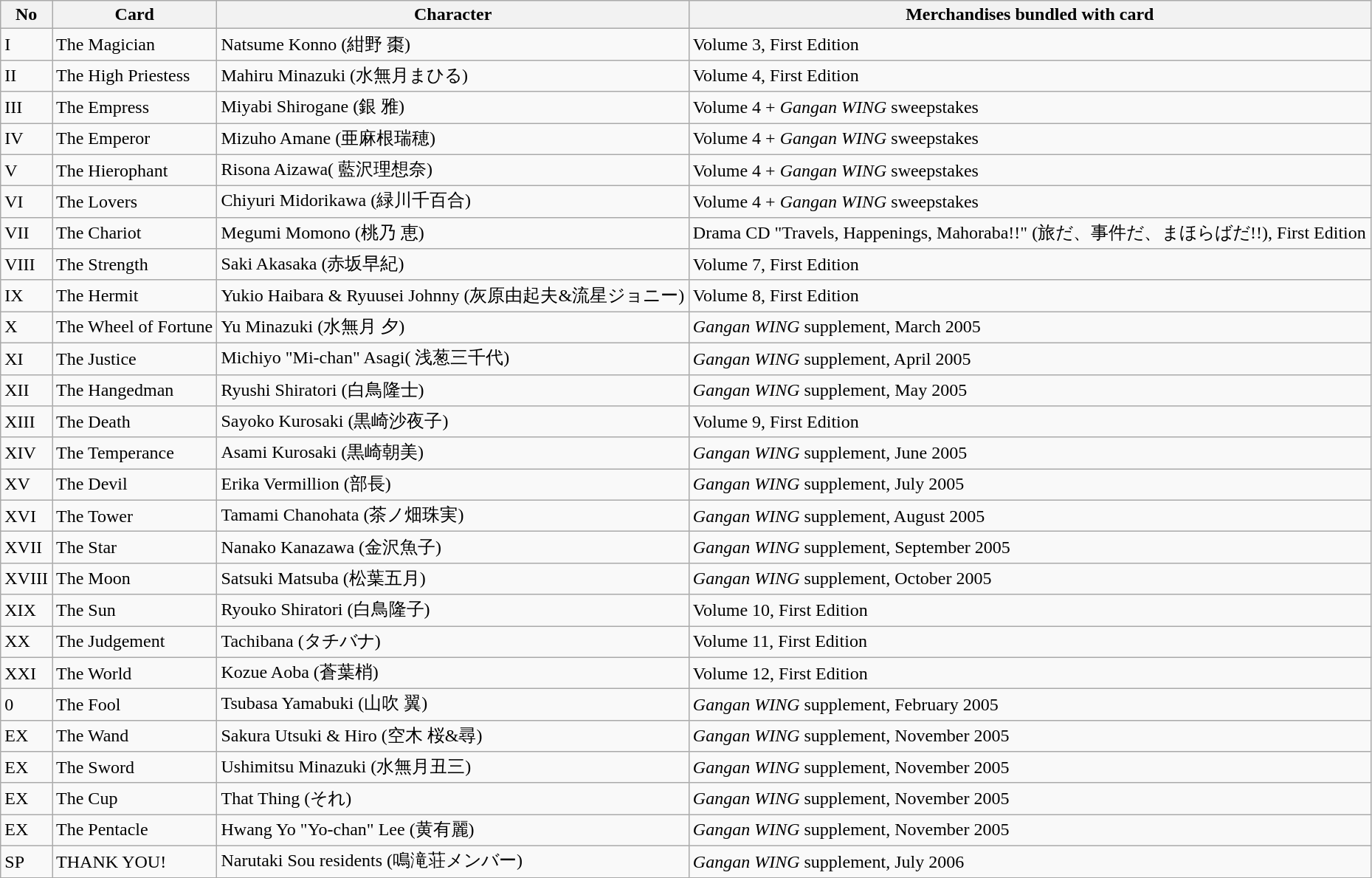<table class="wikitable" width="98%">
<tr>
<th>No</th>
<th>Card</th>
<th>Character</th>
<th>Merchandises bundled with card</th>
</tr>
<tr>
<td>I</td>
<td>The Magician</td>
<td>Natsume Konno (紺野 棗)</td>
<td>Volume 3, First Edition</td>
</tr>
<tr>
<td>II</td>
<td>The High Priestess</td>
<td>Mahiru Minazuki (水無月まひる)</td>
<td>Volume 4, First Edition</td>
</tr>
<tr>
<td>III</td>
<td>The Empress</td>
<td>Miyabi Shirogane (銀 雅)</td>
<td>Volume 4 + <em>Gangan WING</em> sweepstakes</td>
</tr>
<tr>
<td>IV</td>
<td>The Emperor</td>
<td>Mizuho Amane (亜麻根瑞穂)</td>
<td>Volume 4 + <em>Gangan WING</em> sweepstakes</td>
</tr>
<tr>
<td>V</td>
<td>The Hierophant</td>
<td>Risona Aizawa( 藍沢理想奈)</td>
<td>Volume 4 + <em>Gangan WING</em> sweepstakes</td>
</tr>
<tr>
<td>VI</td>
<td>The Lovers</td>
<td>Chiyuri Midorikawa (緑川千百合)</td>
<td>Volume 4 + <em>Gangan WING</em> sweepstakes</td>
</tr>
<tr>
<td>VII</td>
<td>The Chariot</td>
<td>Megumi Momono (桃乃 恵)</td>
<td>Drama CD "Travels, Happenings, Mahoraba!!" (旅だ、事件だ、まほらばだ!!), First Edition</td>
</tr>
<tr>
<td>VIII</td>
<td>The Strength</td>
<td>Saki Akasaka (赤坂早紀)</td>
<td>Volume 7, First Edition</td>
</tr>
<tr>
<td>IX</td>
<td>The Hermit</td>
<td>Yukio Haibara & Ryuusei Johnny (灰原由起夫&流星ジョニー)</td>
<td>Volume 8, First Edition</td>
</tr>
<tr>
<td>X</td>
<td>The Wheel of Fortune</td>
<td>Yu Minazuki (水無月 夕)</td>
<td><em>Gangan WING</em> supplement, March 2005</td>
</tr>
<tr>
<td>XI</td>
<td>The Justice</td>
<td>Michiyo "Mi-chan" Asagi( 浅葱三千代)</td>
<td><em>Gangan WING</em> supplement, April 2005</td>
</tr>
<tr>
<td>XII</td>
<td>The Hangedman</td>
<td>Ryushi Shiratori (白鳥隆士)</td>
<td><em>Gangan WING</em> supplement, May 2005</td>
</tr>
<tr>
<td>XIII</td>
<td>The Death</td>
<td>Sayoko Kurosaki (黒崎沙夜子)</td>
<td>Volume 9, First Edition</td>
</tr>
<tr>
<td>XIV</td>
<td>The Temperance</td>
<td>Asami Kurosaki (黒崎朝美)</td>
<td><em>Gangan WING</em> supplement, June 2005</td>
</tr>
<tr>
<td>XV</td>
<td>The Devil</td>
<td>Erika Vermillion (部長)</td>
<td><em>Gangan WING</em> supplement, July 2005</td>
</tr>
<tr>
<td>XVI</td>
<td>The Tower</td>
<td>Tamami Chanohata (茶ノ畑珠実)</td>
<td><em>Gangan WING</em> supplement, August 2005</td>
</tr>
<tr>
<td>XVII</td>
<td>The Star</td>
<td>Nanako Kanazawa (金沢魚子)</td>
<td><em>Gangan WING</em> supplement, September 2005</td>
</tr>
<tr>
<td>XVIII</td>
<td>The Moon</td>
<td>Satsuki Matsuba (松葉五月)</td>
<td><em>Gangan WING</em> supplement, October 2005</td>
</tr>
<tr>
<td>XIX</td>
<td>The Sun</td>
<td>Ryouko Shiratori (白鳥隆子)</td>
<td>Volume 10, First Edition</td>
</tr>
<tr>
<td>XX</td>
<td>The Judgement</td>
<td>Tachibana (タチバナ)</td>
<td>Volume 11, First Edition</td>
</tr>
<tr>
<td>XXI</td>
<td>The World</td>
<td>Kozue Aoba (蒼葉梢)</td>
<td>Volume 12, First Edition</td>
</tr>
<tr>
<td>0</td>
<td>The Fool</td>
<td>Tsubasa Yamabuki (山吹 翼)</td>
<td><em>Gangan WING</em> supplement, February 2005</td>
</tr>
<tr>
<td>EX</td>
<td>The Wand</td>
<td>Sakura Utsuki & Hiro (空木 桜&尋)</td>
<td><em>Gangan WING</em> supplement, November 2005</td>
</tr>
<tr>
<td>EX</td>
<td>The Sword</td>
<td>Ushimitsu Minazuki (水無月丑三)</td>
<td><em>Gangan WING</em> supplement, November 2005</td>
</tr>
<tr>
<td>EX</td>
<td>The Cup</td>
<td>That Thing (それ)</td>
<td><em>Gangan WING</em> supplement, November 2005</td>
</tr>
<tr>
<td>EX</td>
<td>The Pentacle</td>
<td>Hwang Yo "Yo-chan" Lee (黄有麗)</td>
<td><em>Gangan WING</em> supplement, November 2005</td>
</tr>
<tr>
<td>SP</td>
<td>THANK YOU!</td>
<td>Narutaki Sou residents (鳴滝荘メンバー)</td>
<td><em>Gangan WING</em> supplement, July 2006</td>
</tr>
</table>
